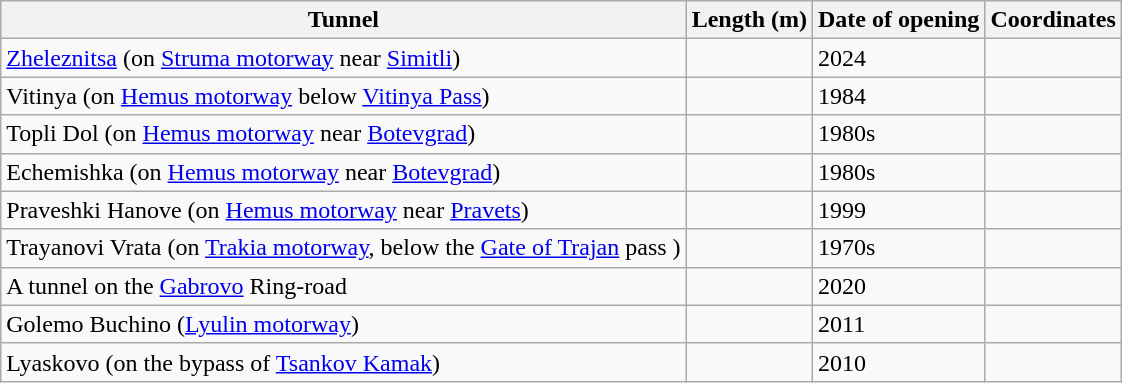<table class="wikitable sortable">
<tr>
<th>Tunnel</th>
<th>Length (m)</th>
<th>Date of opening</th>
<th>Coordinates</th>
</tr>
<tr>
<td><a href='#'>Zheleznitsa</a> (on <a href='#'>Struma motorway</a> near <a href='#'>Simitli</a>)</td>
<td style=text-align:right></td>
<td>2024</td>
<td><small></small></td>
</tr>
<tr>
<td>Vitinya (on <a href='#'>Hemus motorway</a> below <a href='#'>Vitinya Pass</a>)</td>
<td style=text-align:right></td>
<td>1984</td>
<td><small></small></td>
</tr>
<tr>
<td>Topli Dol (on <a href='#'>Hemus motorway</a> near <a href='#'>Botevgrad</a>)</td>
<td style=text-align:right></td>
<td>1980s</td>
<td><small></small></td>
</tr>
<tr>
<td>Echemishka (on <a href='#'>Hemus motorway</a> near <a href='#'>Botevgrad</a>)</td>
<td style=text-align:right></td>
<td>1980s</td>
<td><small></small></td>
</tr>
<tr>
<td>Praveshki Hanove (on <a href='#'>Hemus motorway</a> near <a href='#'>Pravets</a>)</td>
<td style=text-align:right></td>
<td>1999</td>
<td><small></small></td>
</tr>
<tr>
<td>Trayanovi Vrata (on <a href='#'>Trakia motorway</a>, below the <a href='#'>Gate of Trajan</a> pass )</td>
<td style=text-align:right></td>
<td>1970s</td>
<td><small></small></td>
</tr>
<tr>
<td>A tunnel on the <a href='#'>Gabrovo</a> Ring-road</td>
<td style=text-align:right></td>
<td>2020</td>
<td><small></small></td>
</tr>
<tr>
<td>Golemo Buchino (<a href='#'>Lyulin motorway</a>)</td>
<td style=text-align:right></td>
<td>2011</td>
<td><small></small></td>
</tr>
<tr>
<td>Lyaskovo (on the bypass of <a href='#'>Tsankov Kamak</a>)</td>
<td style=text-align:right></td>
<td>2010</td>
<td><small></small></td>
</tr>
</table>
